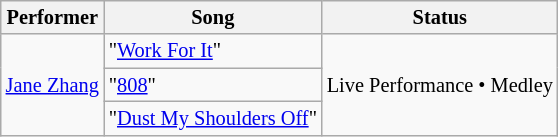<table class="wikitable" style="font-size:85%">
<tr>
<th>Performer</th>
<th>Song</th>
<th>Status</th>
</tr>
<tr>
<td rowspan="3"> <a href='#'>Jane Zhang</a></td>
<td>"<a href='#'>Work For It</a>"</td>
<td rowspan="3">Live Performance • Medley</td>
</tr>
<tr>
<td>"<a href='#'>808</a>"</td>
</tr>
<tr>
<td>"<a href='#'>Dust My Shoulders Off</a>"</td>
</tr>
</table>
